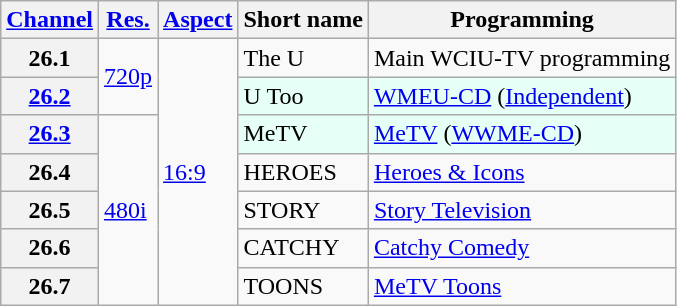<table class="wikitable">
<tr>
<th scope = "col"><a href='#'>Channel</a></th>
<th scope = "col"><a href='#'>Res.</a></th>
<th scope = "col"><a href='#'>Aspect</a></th>
<th scope = "col">Short name</th>
<th scope = "col">Programming</th>
</tr>
<tr>
<th scope = "row">26.1</th>
<td rowspan="2"><a href='#'>720p</a></td>
<td rowspan="7"><a href='#'>16:9</a></td>
<td>The U</td>
<td>Main WCIU-TV programming</td>
</tr>
<tr style="background-color: #E6FFF7;">
<th scope = "row"><a href='#'>26.2</a></th>
<td>U Too</td>
<td><a href='#'>WMEU-CD</a> (<a href='#'>Independent</a>)</td>
</tr>
<tr>
<th scope = "row"><a href='#'>26.3</a></th>
<td rowspan="5"><a href='#'>480i</a></td>
<td style="background-color: #E6FFF7;">MeTV</td>
<td style="background-color: #E6FFF7;"><a href='#'>MeTV</a> (<a href='#'>WWME-CD</a>)</td>
</tr>
<tr>
<th scope = "row">26.4</th>
<td>HEROES</td>
<td><a href='#'>Heroes & Icons</a></td>
</tr>
<tr>
<th scope = "row">26.5</th>
<td>STORY</td>
<td><a href='#'>Story Television</a></td>
</tr>
<tr>
<th scope = "row">26.6</th>
<td>CATCHY</td>
<td><a href='#'>Catchy Comedy</a></td>
</tr>
<tr>
<th scope = "row">26.7</th>
<td>TOONS</td>
<td><a href='#'>MeTV Toons</a></td>
</tr>
</table>
